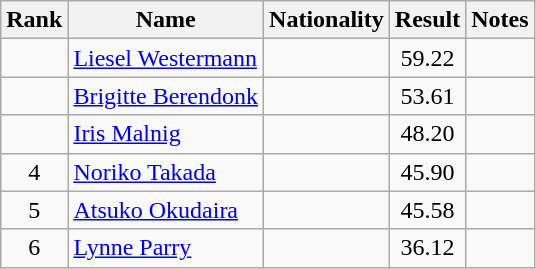<table class="wikitable sortable" style="text-align:center">
<tr>
<th>Rank</th>
<th>Name</th>
<th>Nationality</th>
<th>Result</th>
<th>Notes</th>
</tr>
<tr>
<td></td>
<td align=left><a href='#'>Liesel Westermann</a></td>
<td align=left></td>
<td>59.22</td>
<td></td>
</tr>
<tr>
<td></td>
<td align=left><a href='#'>Brigitte Berendonk</a></td>
<td align=left></td>
<td>53.61</td>
<td></td>
</tr>
<tr>
<td></td>
<td align=left><a href='#'>Iris Malnig</a></td>
<td align=left></td>
<td>48.20</td>
<td></td>
</tr>
<tr>
<td>4</td>
<td align=left><a href='#'>Noriko Takada</a></td>
<td align=left></td>
<td>45.90</td>
<td></td>
</tr>
<tr>
<td>5</td>
<td align=left><a href='#'>Atsuko Okudaira</a></td>
<td align=left></td>
<td>45.58</td>
<td></td>
</tr>
<tr>
<td>6</td>
<td align=left><a href='#'>Lynne Parry</a></td>
<td align=left></td>
<td>36.12</td>
<td></td>
</tr>
</table>
